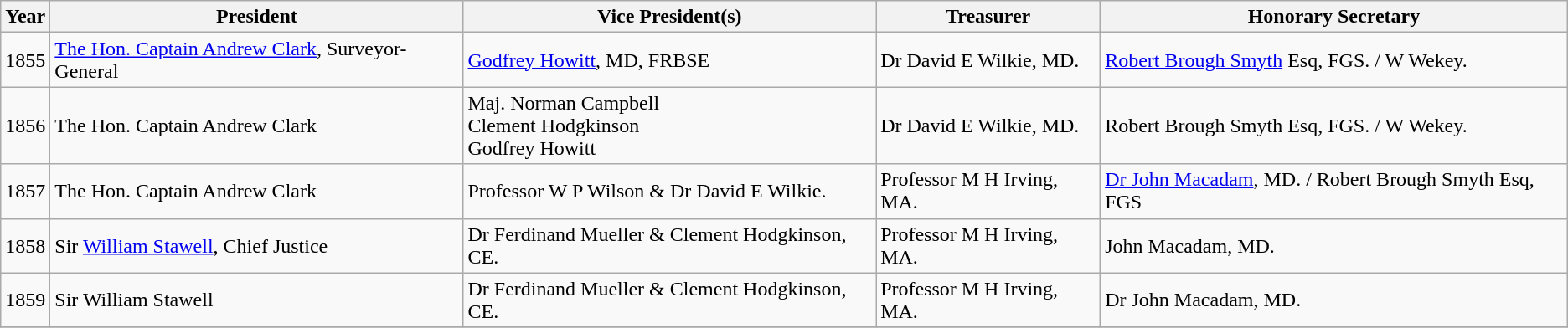<table class="wikitable">
<tr>
<th>Year</th>
<th>President</th>
<th>Vice President(s)</th>
<th>Treasurer</th>
<th>Honorary Secretary</th>
</tr>
<tr>
<td>1855</td>
<td><a href='#'>The Hon. Captain Andrew Clark</a>, Surveyor-General</td>
<td><a href='#'>Godfrey Howitt</a>, MD, FRBSE</td>
<td>Dr David E Wilkie, MD.</td>
<td><a href='#'>Robert Brough Smyth</a> Esq, FGS. / W Wekey.</td>
</tr>
<tr>
<td>1856</td>
<td>The Hon. Captain Andrew Clark</td>
<td>Maj. Norman Campbell<br>Clement Hodgkinson<br>Godfrey Howitt</td>
<td>Dr David E Wilkie, MD.</td>
<td>Robert Brough Smyth Esq, FGS. / W Wekey.</td>
</tr>
<tr>
<td>1857</td>
<td>The Hon. Captain Andrew Clark</td>
<td>Professor W P Wilson & Dr David E Wilkie.</td>
<td>Professor M H Irving, MA.</td>
<td><a href='#'>Dr John Macadam</a>, MD. / Robert Brough Smyth Esq, FGS</td>
</tr>
<tr>
<td>1858</td>
<td>Sir <a href='#'>William Stawell</a>, Chief Justice</td>
<td>Dr Ferdinand Mueller & Clement Hodgkinson, CE.</td>
<td>Professor M H Irving, MA.</td>
<td>John Macadam, MD.</td>
</tr>
<tr>
<td>1859</td>
<td>Sir William Stawell</td>
<td>Dr Ferdinand Mueller & Clement Hodgkinson, CE.</td>
<td>Professor M H Irving, MA.</td>
<td>Dr John Macadam, MD.</td>
</tr>
<tr>
</tr>
</table>
